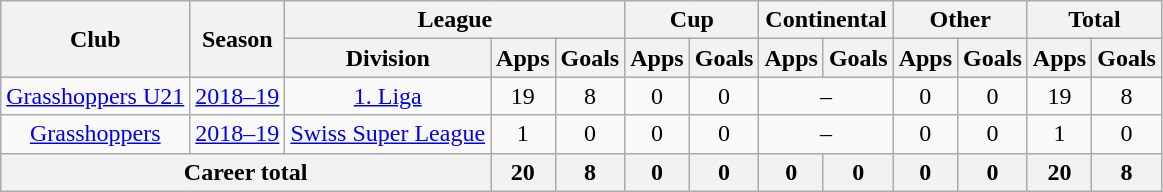<table class="wikitable" style="text-align: center">
<tr>
<th rowspan="2">Club</th>
<th rowspan="2">Season</th>
<th colspan="3">League</th>
<th colspan="2">Cup</th>
<th colspan="2">Continental</th>
<th colspan="2">Other</th>
<th colspan="2">Total</th>
</tr>
<tr>
<th>Division</th>
<th>Apps</th>
<th>Goals</th>
<th>Apps</th>
<th>Goals</th>
<th>Apps</th>
<th>Goals</th>
<th>Apps</th>
<th>Goals</th>
<th>Apps</th>
<th>Goals</th>
</tr>
<tr>
<td><a href='#'>Grasshoppers U21</a></td>
<td><a href='#'>2018–19</a></td>
<td><a href='#'>1. Liga</a></td>
<td>19</td>
<td>8</td>
<td>0</td>
<td>0</td>
<td colspan="2">–</td>
<td>0</td>
<td>0</td>
<td>19</td>
<td>8</td>
</tr>
<tr>
<td><a href='#'>Grasshoppers</a></td>
<td><a href='#'>2018–19</a></td>
<td><a href='#'>Swiss Super League</a></td>
<td>1</td>
<td>0</td>
<td>0</td>
<td>0</td>
<td colspan="2">–</td>
<td>0</td>
<td>0</td>
<td>1</td>
<td>0</td>
</tr>
<tr>
<th colspan="3"><strong>Career total</strong></th>
<th>20</th>
<th>8</th>
<th>0</th>
<th>0</th>
<th>0</th>
<th>0</th>
<th>0</th>
<th>0</th>
<th>20</th>
<th>8</th>
</tr>
</table>
